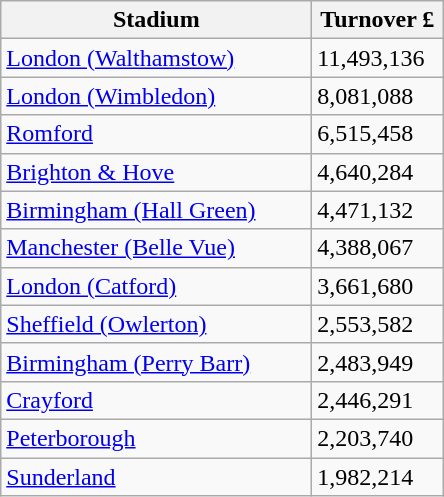<table class="wikitable">
<tr>
<th width=200>Stadium</th>
<th width=80>Turnover £</th>
</tr>
<tr>
<td><a href='#'>London (Walthamstow)</a></td>
<td>11,493,136</td>
</tr>
<tr>
<td><a href='#'>London (Wimbledon)</a></td>
<td>8,081,088</td>
</tr>
<tr>
<td><a href='#'>Romford</a></td>
<td>6,515,458</td>
</tr>
<tr>
<td><a href='#'>Brighton & Hove</a></td>
<td>4,640,284</td>
</tr>
<tr>
<td><a href='#'>Birmingham (Hall Green)</a></td>
<td>4,471,132</td>
</tr>
<tr>
<td><a href='#'>Manchester (Belle Vue)</a></td>
<td>4,388,067</td>
</tr>
<tr>
<td><a href='#'>London (Catford)</a></td>
<td>3,661,680</td>
</tr>
<tr>
<td><a href='#'>Sheffield (Owlerton)</a></td>
<td>2,553,582</td>
</tr>
<tr>
<td><a href='#'>Birmingham (Perry Barr)</a></td>
<td>2,483,949</td>
</tr>
<tr>
<td><a href='#'>Crayford</a></td>
<td>2,446,291</td>
</tr>
<tr>
<td><a href='#'>Peterborough</a></td>
<td>2,203,740</td>
</tr>
<tr>
<td><a href='#'>Sunderland</a></td>
<td>1,982,214</td>
</tr>
</table>
